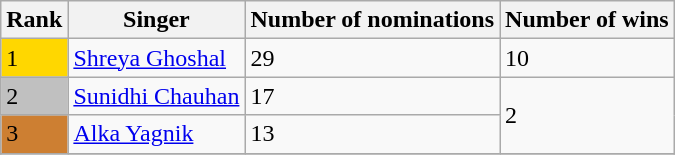<table class="sortable wikitable">
<tr>
<th>Rank</th>
<th>Singer</th>
<th>Number of nominations</th>
<th>Number of wins</th>
</tr>
<tr>
<td style="background-color:gold">1</td>
<td><a href='#'>Shreya Ghoshal</a></td>
<td>29</td>
<td>10</td>
</tr>
<tr>
<td style="background-color:silver">2</td>
<td><a href='#'>Sunidhi Chauhan</a></td>
<td>17</td>
<td rowspan="2">2</td>
</tr>
<tr>
<td style="background-color:#CD7F32;">3</td>
<td><a href='#'>Alka Yagnik</a></td>
<td>13</td>
</tr>
<tr>
</tr>
</table>
